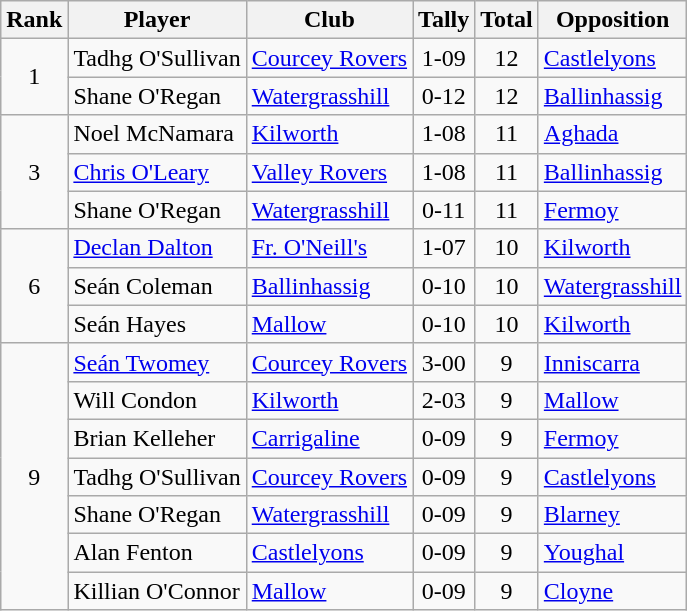<table class="wikitable">
<tr>
<th>Rank</th>
<th>Player</th>
<th>Club</th>
<th>Tally</th>
<th>Total</th>
<th>Opposition</th>
</tr>
<tr>
<td rowspan="2" style="text-align:center;">1</td>
<td>Tadhg O'Sullivan</td>
<td><a href='#'>Courcey Rovers</a></td>
<td align=center>1-09</td>
<td align=center>12</td>
<td><a href='#'>Castlelyons</a></td>
</tr>
<tr>
<td>Shane O'Regan</td>
<td><a href='#'>Watergrasshill</a></td>
<td align=center>0-12</td>
<td align=center>12</td>
<td><a href='#'>Ballinhassig</a></td>
</tr>
<tr>
<td rowspan="3" style="text-align:center;">3</td>
<td>Noel McNamara</td>
<td><a href='#'>Kilworth</a></td>
<td align=center>1-08</td>
<td align=center>11</td>
<td><a href='#'>Aghada</a></td>
</tr>
<tr>
<td><a href='#'>Chris O'Leary</a></td>
<td><a href='#'>Valley Rovers</a></td>
<td align=center>1-08</td>
<td align=center>11</td>
<td><a href='#'>Ballinhassig</a></td>
</tr>
<tr>
<td>Shane O'Regan</td>
<td><a href='#'>Watergrasshill</a></td>
<td align=center>0-11</td>
<td align=center>11</td>
<td><a href='#'>Fermoy</a></td>
</tr>
<tr>
<td rowspan="3" style="text-align:center;">6</td>
<td><a href='#'>Declan Dalton</a></td>
<td><a href='#'>Fr. O'Neill's</a></td>
<td align=center>1-07</td>
<td align=center>10</td>
<td><a href='#'>Kilworth</a></td>
</tr>
<tr>
<td>Seán Coleman</td>
<td><a href='#'>Ballinhassig</a></td>
<td align=center>0-10</td>
<td align=center>10</td>
<td><a href='#'>Watergrasshill</a></td>
</tr>
<tr>
<td>Seán Hayes</td>
<td><a href='#'>Mallow</a></td>
<td align=center>0-10</td>
<td align=center>10</td>
<td><a href='#'>Kilworth</a></td>
</tr>
<tr>
<td rowspan="7" style="text-align:center;">9</td>
<td><a href='#'>Seán Twomey</a></td>
<td><a href='#'>Courcey Rovers</a></td>
<td align=center>3-00</td>
<td align=center>9</td>
<td><a href='#'>Inniscarra</a></td>
</tr>
<tr>
<td>Will Condon</td>
<td><a href='#'>Kilworth</a></td>
<td align=center>2-03</td>
<td align=center>9</td>
<td><a href='#'>Mallow</a></td>
</tr>
<tr>
<td>Brian Kelleher</td>
<td><a href='#'>Carrigaline</a></td>
<td align=center>0-09</td>
<td align=center>9</td>
<td><a href='#'>Fermoy</a></td>
</tr>
<tr>
<td>Tadhg O'Sullivan</td>
<td><a href='#'>Courcey Rovers</a></td>
<td align=center>0-09</td>
<td align=center>9</td>
<td><a href='#'>Castlelyons</a></td>
</tr>
<tr>
<td>Shane O'Regan</td>
<td><a href='#'>Watergrasshill</a></td>
<td align=center>0-09</td>
<td align=center>9</td>
<td><a href='#'>Blarney</a></td>
</tr>
<tr>
<td>Alan Fenton</td>
<td><a href='#'>Castlelyons</a></td>
<td align=center>0-09</td>
<td align=center>9</td>
<td><a href='#'>Youghal</a></td>
</tr>
<tr>
<td>Killian O'Connor</td>
<td><a href='#'>Mallow</a></td>
<td align=center>0-09</td>
<td align=center>9</td>
<td><a href='#'>Cloyne</a></td>
</tr>
</table>
